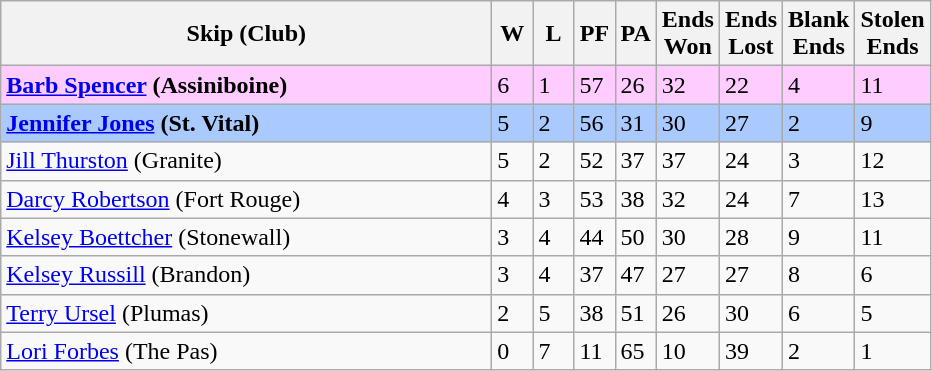<table class="wikitable">
<tr>
<th bgcolor="#efefef" width="320">Skip (Club)</th>
<th bgcolor="#efefef" width="20">W</th>
<th bgcolor="#efefef" width="20">L</th>
<th bgcolor="#efefef" width="20">PF</th>
<th bgcolor="#efefef" width="20">PA</th>
<th bgcolor="#efefef" width="20">Ends <br> Won</th>
<th bgcolor="#efefef" width="20">Ends <br> Lost</th>
<th bgcolor="#efefef" width="20">Blank <br> Ends</th>
<th bgcolor="#efefef" width="20">Stolen <br> Ends</th>
</tr>
<tr bgcolor="#ffccff">
<td><strong><a href='#'>Barb Spencer</a> (Assiniboine)</strong></td>
<td>6</td>
<td>1</td>
<td>57</td>
<td>26</td>
<td>32</td>
<td>22</td>
<td>4</td>
<td>11</td>
</tr>
<tr bgcolor="#aac9fc">
<td><strong><a href='#'>Jennifer Jones</a> (St. Vital)</strong></td>
<td>5</td>
<td>2</td>
<td>56</td>
<td>31</td>
<td>30</td>
<td>27</td>
<td>2</td>
<td>9</td>
</tr>
<tr>
<td><a href='#'>Jill Thurston</a> (Granite)</td>
<td>5</td>
<td>2</td>
<td>52</td>
<td>37</td>
<td>37</td>
<td>24</td>
<td>3</td>
<td>12</td>
</tr>
<tr>
<td><a href='#'>Darcy Robertson</a> (Fort Rouge)</td>
<td>4</td>
<td>3</td>
<td>53</td>
<td>38</td>
<td>32</td>
<td>24</td>
<td>7</td>
<td>13</td>
</tr>
<tr>
<td><a href='#'>Kelsey Boettcher</a> (Stonewall)</td>
<td>3</td>
<td>4</td>
<td>44</td>
<td>50</td>
<td>30</td>
<td>28</td>
<td>9</td>
<td>11</td>
</tr>
<tr>
<td><a href='#'>Kelsey Russill</a> (Brandon)</td>
<td>3</td>
<td>4</td>
<td>37</td>
<td>47</td>
<td>27</td>
<td>27</td>
<td>8</td>
<td>6</td>
</tr>
<tr>
<td><a href='#'>Terry Ursel</a> (Plumas)</td>
<td>2</td>
<td>5</td>
<td>38</td>
<td>51</td>
<td>26</td>
<td>30</td>
<td>6</td>
<td>5</td>
</tr>
<tr>
<td><a href='#'>Lori Forbes</a> (The Pas)</td>
<td>0</td>
<td>7</td>
<td>11</td>
<td>65</td>
<td>10</td>
<td>39</td>
<td>2</td>
<td>1</td>
</tr>
</table>
